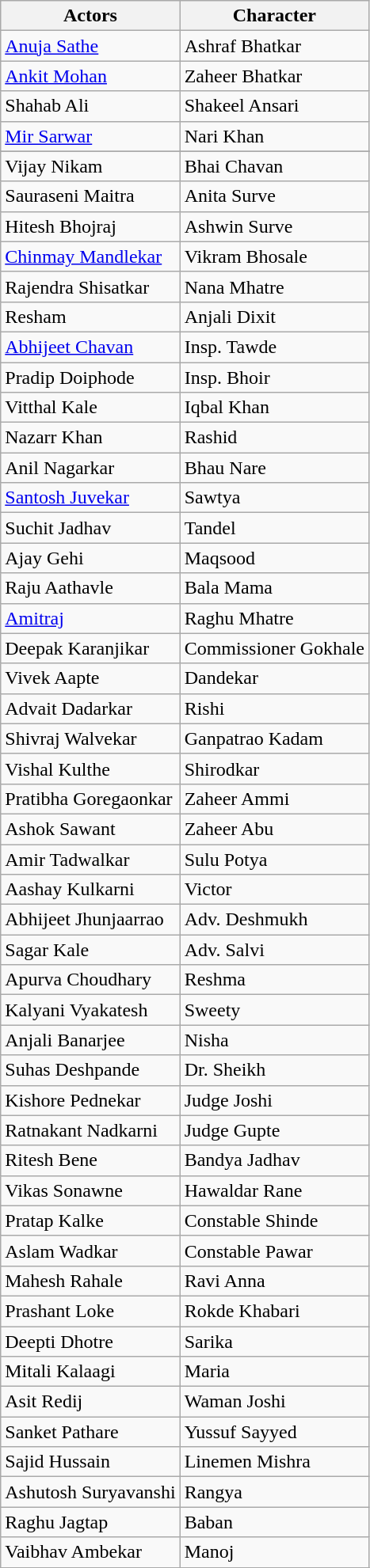<table class="wikitable">
<tr>
<th rowspan="1">Actors</th>
<th rowspan="1">Character</th>
</tr>
<tr>
<td><a href='#'>Anuja Sathe</a></td>
<td>Ashraf Bhatkar</td>
</tr>
<tr>
<td><a href='#'>Ankit Mohan</a></td>
<td>Zaheer Bhatkar</td>
</tr>
<tr>
<td>Shahab Ali</td>
<td>Shakeel Ansari</td>
</tr>
<tr>
<td><a href='#'>Mir Sarwar</a></td>
<td>Nari Khan</td>
</tr>
<tr>
</tr>
<tr>
<td>Vijay Nikam</td>
<td>Bhai Chavan</td>
</tr>
<tr>
<td>Sauraseni Maitra</td>
<td>Anita Surve</td>
</tr>
<tr>
<td>Hitesh Bhojraj</td>
<td>Ashwin Surve</td>
</tr>
<tr>
<td><a href='#'>Chinmay Mandlekar</a></td>
<td>Vikram Bhosale</td>
</tr>
<tr>
<td>Rajendra Shisatkar</td>
<td>Nana Mhatre</td>
</tr>
<tr>
<td>Resham</td>
<td>Anjali Dixit</td>
</tr>
<tr>
<td><a href='#'>Abhijeet Chavan</a></td>
<td>Insp. Tawde</td>
</tr>
<tr>
<td>Pradip Doiphode</td>
<td>Insp. Bhoir</td>
</tr>
<tr>
<td>Vitthal Kale</td>
<td>Iqbal Khan</td>
</tr>
<tr>
<td>Nazarr Khan</td>
<td>Rashid</td>
</tr>
<tr>
<td>Anil Nagarkar</td>
<td>Bhau Nare</td>
</tr>
<tr>
<td><a href='#'>Santosh Juvekar</a></td>
<td>Sawtya</td>
</tr>
<tr>
<td>Suchit Jadhav</td>
<td>Tandel</td>
</tr>
<tr>
<td>Ajay Gehi</td>
<td>Maqsood</td>
</tr>
<tr>
<td>Raju Aathavle</td>
<td>Bala Mama</td>
</tr>
<tr>
<td><a href='#'>Amitraj</a></td>
<td>Raghu Mhatre</td>
</tr>
<tr>
<td>Deepak Karanjikar</td>
<td>Commissioner Gokhale</td>
</tr>
<tr>
<td>Vivek Aapte</td>
<td>Dandekar</td>
</tr>
<tr>
<td>Advait Dadarkar</td>
<td>Rishi</td>
</tr>
<tr>
<td>Shivraj Walvekar</td>
<td>Ganpatrao Kadam</td>
</tr>
<tr>
<td>Vishal Kulthe</td>
<td>Shirodkar</td>
</tr>
<tr>
<td>Pratibha Goregaonkar</td>
<td>Zaheer Ammi</td>
</tr>
<tr>
<td>Ashok Sawant</td>
<td>Zaheer Abu</td>
</tr>
<tr>
<td>Amir Tadwalkar</td>
<td>Sulu Potya</td>
</tr>
<tr>
<td>Aashay Kulkarni</td>
<td>Victor</td>
</tr>
<tr>
<td>Abhijeet Jhunjaarrao</td>
<td>Adv. Deshmukh</td>
</tr>
<tr>
<td>Sagar Kale</td>
<td>Adv. Salvi</td>
</tr>
<tr>
<td>Apurva Choudhary</td>
<td>Reshma</td>
</tr>
<tr>
<td>Kalyani Vyakatesh</td>
<td>Sweety</td>
</tr>
<tr>
<td>Anjali Banarjee</td>
<td>Nisha</td>
</tr>
<tr>
<td>Suhas Deshpande</td>
<td>Dr. Sheikh</td>
</tr>
<tr>
<td>Kishore Pednekar</td>
<td>Judge Joshi</td>
</tr>
<tr>
<td>Ratnakant Nadkarni</td>
<td>Judge Gupte</td>
</tr>
<tr>
<td>Ritesh Bene</td>
<td>Bandya Jadhav</td>
</tr>
<tr>
<td>Vikas Sonawne</td>
<td>Hawaldar Rane</td>
</tr>
<tr>
<td>Pratap Kalke</td>
<td>Constable Shinde</td>
</tr>
<tr>
<td>Aslam Wadkar</td>
<td>Constable Pawar</td>
</tr>
<tr>
<td>Mahesh Rahale</td>
<td>Ravi Anna</td>
</tr>
<tr>
<td>Prashant Loke</td>
<td>Rokde Khabari</td>
</tr>
<tr>
<td>Deepti Dhotre</td>
<td>Sarika</td>
</tr>
<tr>
<td>Mitali Kalaagi</td>
<td>Maria</td>
</tr>
<tr>
<td>Asit Redij</td>
<td>Waman Joshi</td>
</tr>
<tr>
<td>Sanket Pathare</td>
<td>Yussuf Sayyed</td>
</tr>
<tr>
<td>Sajid Hussain</td>
<td>Linemen Mishra</td>
</tr>
<tr>
<td>Ashutosh Suryavanshi</td>
<td>Rangya</td>
</tr>
<tr>
<td>Raghu Jagtap</td>
<td>Baban</td>
</tr>
<tr>
<td>Vaibhav Ambekar</td>
<td>Manoj</td>
</tr>
<tr>
</tr>
</table>
